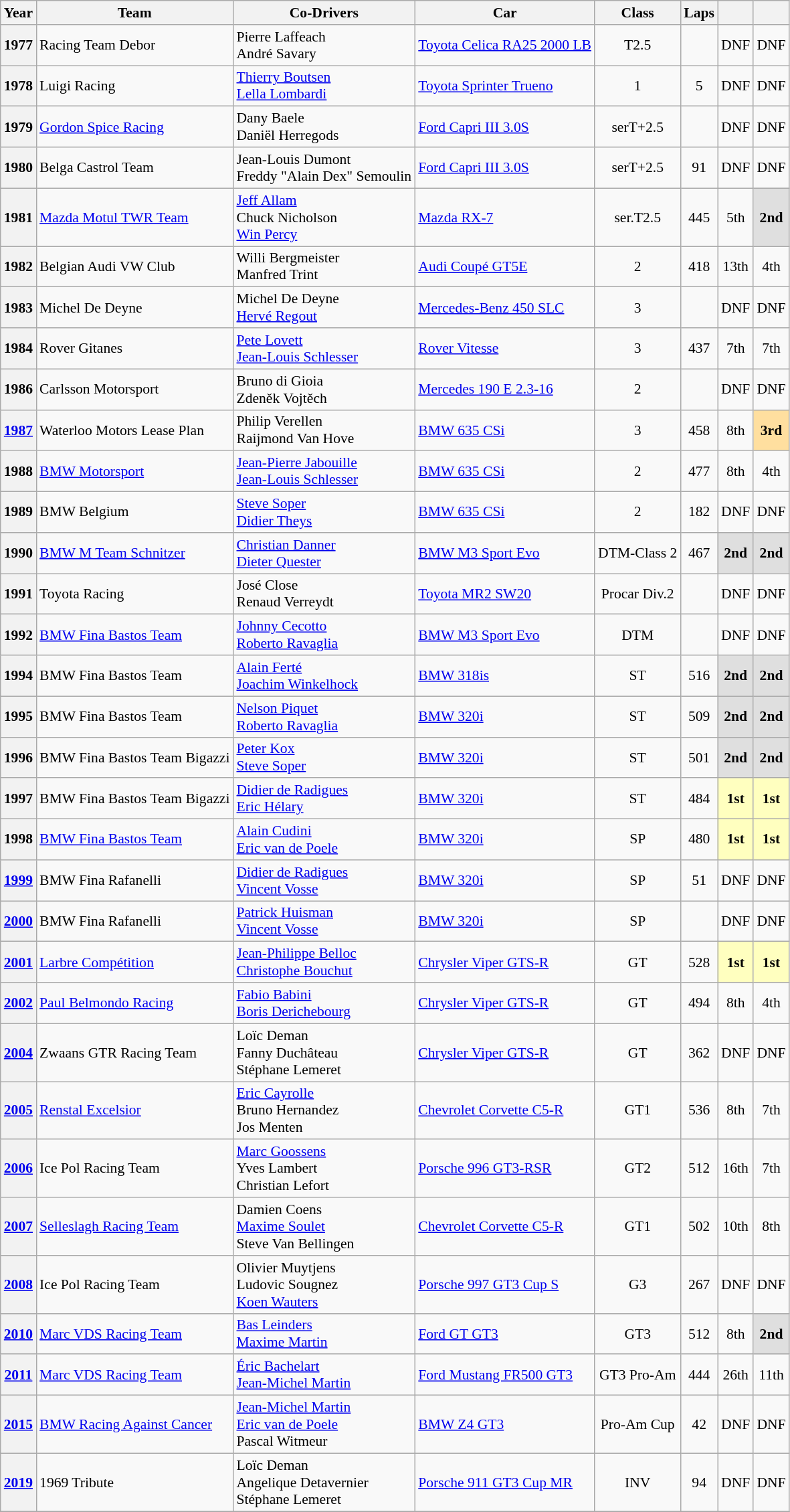<table class="wikitable" style="text-align:center; font-size:90%">
<tr>
<th>Year</th>
<th>Team</th>
<th>Co-Drivers</th>
<th>Car</th>
<th>Class</th>
<th>Laps</th>
<th></th>
<th></th>
</tr>
<tr>
<th>1977</th>
<td align="left"> Racing Team Debor</td>
<td align="left"> Pierre Laffeach<br>  André Savary</td>
<td align="left"><a href='#'>Toyota Celica RA25 2000 LB</a></td>
<td>T2.5</td>
<td></td>
<td>DNF</td>
<td>DNF</td>
</tr>
<tr>
<th>1978</th>
<td align="left"> Luigi Racing</td>
<td align="left"> <a href='#'>Thierry Boutsen</a><br>  <a href='#'>Lella Lombardi</a></td>
<td align="left"><a href='#'>Toyota Sprinter Trueno</a></td>
<td>1</td>
<td>5</td>
<td>DNF</td>
<td>DNF</td>
</tr>
<tr>
<th>1979</th>
<td align="left"> <a href='#'>Gordon Spice Racing</a></td>
<td align="left"> Dany Baele<br>  Daniël Herregods</td>
<td align="left"><a href='#'>Ford Capri III 3.0S</a></td>
<td>serT+2.5</td>
<td></td>
<td>DNF</td>
<td>DNF</td>
</tr>
<tr>
<th>1980</th>
<td align="left"> Belga Castrol Team</td>
<td align="left"> Jean-Louis Dumont<br>  Freddy "Alain Dex" Semoulin</td>
<td align="left"><a href='#'>Ford Capri III 3.0S</a></td>
<td>serT+2.5</td>
<td>91</td>
<td>DNF</td>
<td>DNF</td>
</tr>
<tr>
<th>1981</th>
<td align="left"> <a href='#'>Mazda Motul TWR Team</a></td>
<td align="left"> <a href='#'>Jeff Allam</a><br>  Chuck Nicholson<br> <a href='#'>Win Percy</a></td>
<td align="left"><a href='#'>Mazda RX-7</a></td>
<td>ser.T2.5</td>
<td>445</td>
<td>5th</td>
<th style="background:#DFDFDF;">2nd</th>
</tr>
<tr>
<th>1982</th>
<td align="left"> Belgian Audi VW Club</td>
<td align="left"> Willi Bergmeister<br>  Manfred Trint</td>
<td align="left"><a href='#'>Audi Coupé GT5E</a></td>
<td>2</td>
<td>418</td>
<td>13th</td>
<td>4th</td>
</tr>
<tr>
<th>1983</th>
<td align="left"> Michel De Deyne</td>
<td align="left"> Michel De Deyne<br>  <a href='#'>Hervé Regout</a></td>
<td align="left"><a href='#'>Mercedes-Benz 450 SLC</a></td>
<td>3</td>
<td></td>
<td>DNF</td>
<td>DNF</td>
</tr>
<tr>
<th>1984</th>
<td align="left"> Rover Gitanes</td>
<td align="left"> <a href='#'>Pete Lovett</a><br>  <a href='#'>Jean-Louis Schlesser</a></td>
<td align="left"><a href='#'>Rover Vitesse</a></td>
<td>3</td>
<td>437</td>
<td>7th</td>
<td>7th</td>
</tr>
<tr>
<th>1986</th>
<td align="left"> Carlsson Motorsport</td>
<td align="left"> Bruno di Gioia<br>  Zdeněk Vojtěch</td>
<td align="left"><a href='#'>Mercedes 190 E 2.3-16</a></td>
<td>2</td>
<td></td>
<td>DNF</td>
<td>DNF</td>
</tr>
<tr>
<th><a href='#'>1987</a></th>
<td align="left"> Waterloo Motors Lease Plan</td>
<td align="left"> Philip Verellen<br>  Raijmond Van Hove</td>
<td align="left"><a href='#'>BMW 635 CSi</a></td>
<td>3</td>
<td>458</td>
<td>8th</td>
<th style="background:#FFDF9F;">3rd</th>
</tr>
<tr>
<th>1988</th>
<td align="left"> <a href='#'>BMW Motorsport</a></td>
<td align="left"> <a href='#'>Jean-Pierre Jabouille</a><br>  <a href='#'>Jean-Louis Schlesser</a></td>
<td align="left"><a href='#'>BMW 635 CSi</a></td>
<td>2</td>
<td>477</td>
<td>8th</td>
<td>4th</td>
</tr>
<tr>
<th>1989</th>
<td align="left"> BMW Belgium</td>
<td align="left"> <a href='#'>Steve Soper</a><br>  <a href='#'>Didier Theys</a></td>
<td align="left"><a href='#'>BMW 635 CSi</a></td>
<td>2</td>
<td>182</td>
<td>DNF</td>
<td>DNF</td>
</tr>
<tr>
<th>1990</th>
<td align="left"> <a href='#'>BMW M Team Schnitzer</a></td>
<td align="left"> <a href='#'>Christian Danner</a><br>  <a href='#'>Dieter Quester</a></td>
<td align="left"><a href='#'>BMW M3 Sport Evo</a></td>
<td>DTM-Class 2</td>
<td>467</td>
<th style="background:#DFDFDF;">2nd</th>
<th style="background:#DFDFDF;">2nd</th>
</tr>
<tr>
<th>1991</th>
<td align="left"> Toyota Racing</td>
<td align="left"> José Close<br>  Renaud Verreydt</td>
<td align="left"><a href='#'>Toyota MR2 SW20</a></td>
<td>Procar Div.2</td>
<td></td>
<td>DNF</td>
<td>DNF</td>
</tr>
<tr>
<th>1992</th>
<td align="left"> <a href='#'>BMW Fina Bastos Team</a></td>
<td align="left"> <a href='#'>Johnny Cecotto</a><br>  <a href='#'>Roberto Ravaglia</a></td>
<td align="left"><a href='#'>BMW M3 Sport Evo</a></td>
<td>DTM</td>
<td></td>
<td>DNF</td>
<td>DNF</td>
</tr>
<tr>
<th>1994</th>
<td align="left"> BMW Fina Bastos Team</td>
<td align="left"> <a href='#'>Alain Ferté</a><br>  <a href='#'>Joachim Winkelhock</a></td>
<td align="left"><a href='#'>BMW 318is</a></td>
<td>ST</td>
<td>516</td>
<th style="background:#DFDFDF;">2nd</th>
<th style="background:#DFDFDF;">2nd</th>
</tr>
<tr>
<th>1995</th>
<td align="left"> BMW Fina Bastos Team</td>
<td align="left"> <a href='#'>Nelson Piquet</a><br>  <a href='#'>Roberto Ravaglia</a></td>
<td align="left"><a href='#'>BMW 320i</a></td>
<td>ST</td>
<td>509</td>
<th style="background:#DFDFDF;">2nd</th>
<th style="background:#DFDFDF;">2nd</th>
</tr>
<tr>
<th>1996</th>
<td align="left"> BMW Fina Bastos Team Bigazzi</td>
<td align="left"> <a href='#'>Peter Kox</a><br>  <a href='#'>Steve Soper</a></td>
<td align="left"><a href='#'>BMW 320i</a></td>
<td>ST</td>
<td>501</td>
<th style="background:#DFDFDF;">2nd</th>
<th style="background:#DFDFDF;">2nd</th>
</tr>
<tr>
<th>1997</th>
<td align="left"> BMW Fina Bastos Team Bigazzi</td>
<td align="left"> <a href='#'>Didier de Radigues</a><br>  <a href='#'>Eric Hélary</a></td>
<td align="left"><a href='#'>BMW 320i</a></td>
<td>ST</td>
<td>484</td>
<th style="background:#ffffbf;">1st</th>
<th style="background:#ffffbf;">1st</th>
</tr>
<tr>
<th>1998</th>
<td align="left"> <a href='#'>BMW Fina Bastos Team</a></td>
<td align="left"> <a href='#'>Alain Cudini</a><br> <a href='#'>Eric van de Poele</a><br></td>
<td align="left"><a href='#'>BMW 320i</a></td>
<td>SP</td>
<td>480</td>
<th style="background:#ffffbf;">1st</th>
<th style="background:#ffffbf;">1st</th>
</tr>
<tr>
<th><a href='#'>1999</a></th>
<td align="left"> BMW Fina Rafanelli</td>
<td align="left"> <a href='#'>Didier de Radigues</a><br> <a href='#'>Vincent Vosse</a><br></td>
<td align="left"><a href='#'>BMW 320i</a></td>
<td>SP</td>
<td>51</td>
<td>DNF</td>
<td>DNF</td>
</tr>
<tr>
<th><a href='#'>2000</a></th>
<td align="left"> BMW Fina Rafanelli</td>
<td align="left"> <a href='#'>Patrick Huisman</a><br> <a href='#'>Vincent Vosse</a><br></td>
<td align="left"><a href='#'>BMW 320i</a></td>
<td>SP</td>
<td></td>
<td>DNF</td>
<td>DNF</td>
</tr>
<tr>
<th><a href='#'>2001</a></th>
<td align="left"> <a href='#'>Larbre Compétition</a></td>
<td align="left"> <a href='#'>Jean-Philippe Belloc</a><br> <a href='#'>Christophe Bouchut</a></td>
<td align="left"><a href='#'>Chrysler Viper GTS-R</a></td>
<td>GT</td>
<td>528</td>
<th style="background:#ffffbf;">1st</th>
<th style="background:#ffffbf;">1st</th>
</tr>
<tr>
<th><a href='#'>2002</a></th>
<td align="left"> <a href='#'>Paul Belmondo Racing</a></td>
<td align="left"> <a href='#'>Fabio Babini</a><br> <a href='#'>Boris Derichebourg</a><br></td>
<td align="left"><a href='#'>Chrysler Viper GTS-R</a></td>
<td>GT</td>
<td>494</td>
<td>8th</td>
<td>4th</td>
</tr>
<tr>
<th><a href='#'>2004</a></th>
<td align="left"> Zwaans GTR Racing Team</td>
<td align="left"> Loïc Deman<br> Fanny Duchâteau<br> Stéphane Lemeret</td>
<td align="left"><a href='#'>Chrysler Viper GTS-R</a></td>
<td>GT</td>
<td>362</td>
<td>DNF</td>
<td>DNF</td>
</tr>
<tr>
<th><a href='#'>2005</a></th>
<td align="left"> <a href='#'>Renstal Excelsior</a></td>
<td align="left"> <a href='#'>Eric Cayrolle</a><br> Bruno Hernandez<br> Jos Menten</td>
<td align="left"><a href='#'>Chevrolet Corvette C5-R</a></td>
<td>GT1</td>
<td>536</td>
<td>8th</td>
<td>7th</td>
</tr>
<tr>
<th><a href='#'>2006</a></th>
<td align="left"> Ice Pol Racing Team</td>
<td align="left"> <a href='#'>Marc Goossens</a><br>  Yves Lambert<br> Christian Lefort</td>
<td align="left"><a href='#'>Porsche 996 GT3-RSR</a></td>
<td>GT2</td>
<td>512</td>
<td>16th</td>
<td>7th</td>
</tr>
<tr>
<th><a href='#'>2007</a></th>
<td align="left"> <a href='#'>Selleslagh Racing Team</a></td>
<td align="left"> Damien Coens<br> <a href='#'>Maxime Soulet</a><br> Steve Van Bellingen</td>
<td align="left"><a href='#'>Chevrolet Corvette C5-R</a></td>
<td>GT1</td>
<td>502</td>
<td>10th</td>
<td>8th</td>
</tr>
<tr>
<th><a href='#'>2008</a></th>
<td align="left"> Ice Pol Racing Team</td>
<td align="left"> Olivier Muytjens<br> Ludovic Sougnez<br> <a href='#'>Koen Wauters</a></td>
<td align="left"><a href='#'>Porsche 997 GT3 Cup S</a></td>
<td>G3</td>
<td>267</td>
<td>DNF</td>
<td>DNF</td>
</tr>
<tr>
<th><a href='#'>2010</a></th>
<td align="left"> <a href='#'>Marc VDS Racing Team</a></td>
<td align="left"> <a href='#'>Bas Leinders</a><br> <a href='#'>Maxime Martin</a><br></td>
<td align="left"><a href='#'>Ford GT GT3</a></td>
<td>GT3</td>
<td>512</td>
<td>8th</td>
<th style="background:#DFDFDF;">2nd</th>
</tr>
<tr>
<th><a href='#'>2011</a></th>
<td align="left"> <a href='#'>Marc VDS Racing Team</a></td>
<td align="left"> <a href='#'>Éric Bachelart</a><br> <a href='#'>Jean-Michel Martin</a><br></td>
<td align="left"><a href='#'>Ford Mustang FR500 GT3</a></td>
<td>GT3 Pro-Am</td>
<td>444</td>
<td>26th</td>
<td>11th</td>
</tr>
<tr>
<th><a href='#'>2015</a></th>
<td align="left"> <a href='#'>BMW Racing Against Cancer</a></td>
<td align="left"> <a href='#'>Jean-Michel Martin</a><br> <a href='#'>Eric van de Poele</a><br> Pascal Witmeur</td>
<td align="left"><a href='#'>BMW Z4 GT3</a></td>
<td>Pro-Am Cup</td>
<td>42</td>
<td>DNF</td>
<td>DNF</td>
</tr>
<tr>
<th><a href='#'>2019</a></th>
<td align="left"> 1969 Tribute</td>
<td align="left"> Loïc Deman<br> Angelique Detavernier<br> Stéphane Lemeret</td>
<td align="left"><a href='#'>Porsche 911 GT3 Cup MR</a></td>
<td>INV</td>
<td>94</td>
<td>DNF</td>
<td>DNF</td>
</tr>
<tr>
</tr>
</table>
